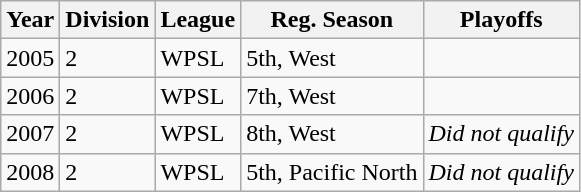<table class="wikitable">
<tr>
<th>Year</th>
<th>Division</th>
<th>League</th>
<th>Reg. Season</th>
<th>Playoffs</th>
</tr>
<tr>
<td>2005</td>
<td>2</td>
<td>WPSL</td>
<td>5th, West</td>
<td></td>
</tr>
<tr>
<td>2006</td>
<td>2</td>
<td>WPSL</td>
<td>7th, West</td>
<td></td>
</tr>
<tr>
<td>2007</td>
<td>2</td>
<td>WPSL</td>
<td>8th, West</td>
<td><em>Did not qualify</em></td>
</tr>
<tr>
<td>2008</td>
<td>2</td>
<td>WPSL</td>
<td>5th, Pacific North</td>
<td><em>Did not qualify</em></td>
</tr>
</table>
